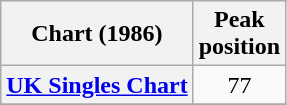<table class="wikitable plainrowheaders">
<tr>
<th>Chart (1986)</th>
<th>Peak<br>position</th>
</tr>
<tr>
<th scope="row"><a href='#'>UK Singles Chart</a></th>
<td align="center">77</td>
</tr>
<tr>
</tr>
</table>
